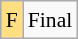<table class="wikitable" style="margin:0.5em auto; font-size:90%; line-height:1.25em;">
<tr>
<td bgcolor="#FFDF80" align=center>F</td>
<td>Final</td>
</tr>
</table>
